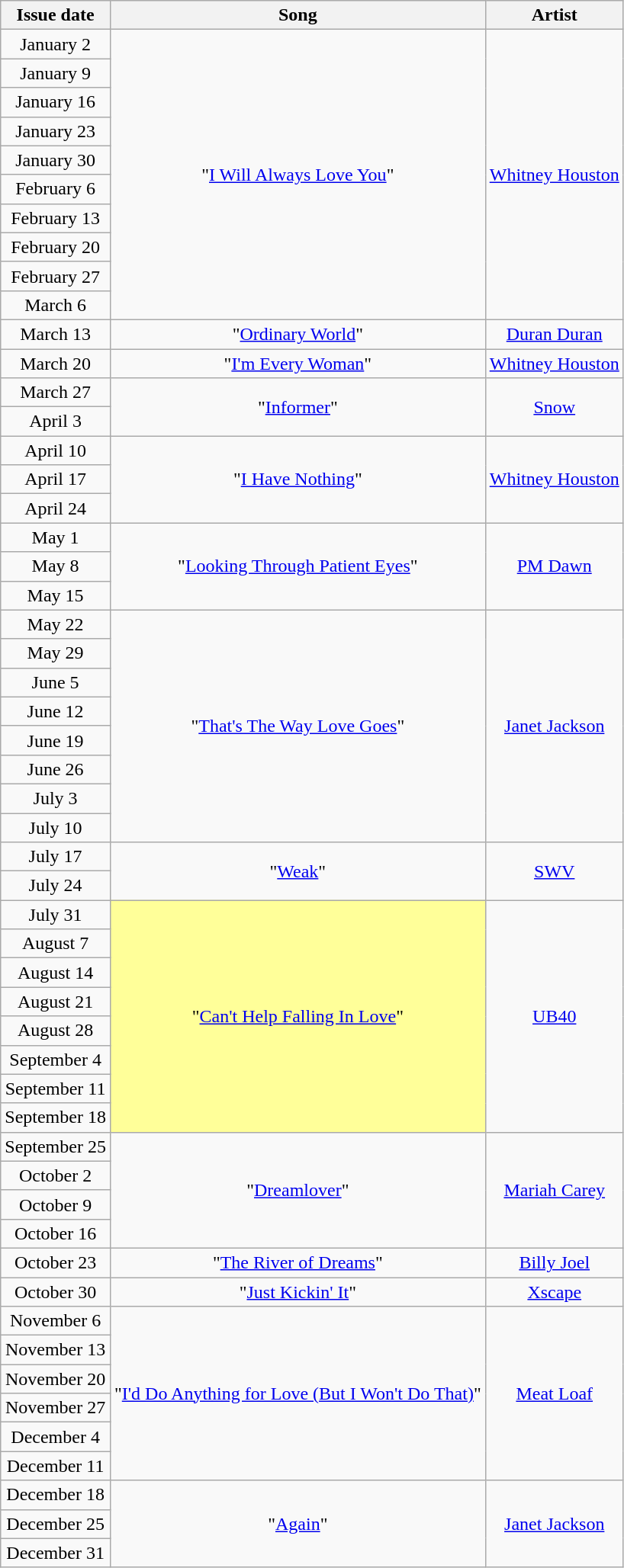<table class="wikitable plainrowheaders" style="text-align: center">
<tr>
<th>Issue date</th>
<th>Song</th>
<th>Artist</th>
</tr>
<tr>
<td>January 2</td>
<td rowspan="10">"<a href='#'>I Will Always Love You</a>"</td>
<td rowspan="10"><a href='#'>Whitney Houston</a></td>
</tr>
<tr>
<td>January 9</td>
</tr>
<tr>
<td>January 16</td>
</tr>
<tr>
<td>January 23</td>
</tr>
<tr>
<td>January 30</td>
</tr>
<tr>
<td>February 6</td>
</tr>
<tr>
<td>February 13</td>
</tr>
<tr>
<td>February 20</td>
</tr>
<tr>
<td>February 27</td>
</tr>
<tr>
<td>March 6</td>
</tr>
<tr>
<td>March 13</td>
<td>"<a href='#'>Ordinary World</a>"</td>
<td><a href='#'>Duran Duran</a></td>
</tr>
<tr>
<td>March 20</td>
<td>"<a href='#'>I'm Every Woman</a>"</td>
<td><a href='#'>Whitney Houston</a></td>
</tr>
<tr>
<td>March 27</td>
<td rowspan="2">"<a href='#'>Informer</a>"</td>
<td rowspan="2"><a href='#'>Snow</a></td>
</tr>
<tr>
<td>April 3</td>
</tr>
<tr>
<td>April 10</td>
<td rowspan="3">"<a href='#'>I Have Nothing</a>"</td>
<td rowspan="3"><a href='#'>Whitney Houston</a></td>
</tr>
<tr>
<td>April 17</td>
</tr>
<tr>
<td>April 24</td>
</tr>
<tr>
<td>May 1</td>
<td rowspan="3">"<a href='#'>Looking Through Patient Eyes</a>"</td>
<td rowspan="3"><a href='#'>PM Dawn</a></td>
</tr>
<tr>
<td>May 8</td>
</tr>
<tr>
<td>May 15</td>
</tr>
<tr>
<td>May 22</td>
<td rowspan="8">"<a href='#'>That's The Way Love Goes</a>"</td>
<td rowspan="8"><a href='#'>Janet Jackson</a></td>
</tr>
<tr>
<td>May 29</td>
</tr>
<tr>
<td>June 5</td>
</tr>
<tr>
<td>June 12</td>
</tr>
<tr>
<td>June 19</td>
</tr>
<tr>
<td>June 26</td>
</tr>
<tr>
<td>July 3</td>
</tr>
<tr>
<td>July 10</td>
</tr>
<tr>
<td>July 17</td>
<td rowspan="2">"<a href='#'>Weak</a>"</td>
<td rowspan="2"><a href='#'>SWV</a></td>
</tr>
<tr>
<td>July 24</td>
</tr>
<tr>
<td>July 31</td>
<td bgcolor=#FFFF99 rowspan="8">"<a href='#'>Can't Help Falling In Love</a>" </td>
<td rowspan="8"><a href='#'>UB40</a></td>
</tr>
<tr>
<td>August 7</td>
</tr>
<tr>
<td>August 14</td>
</tr>
<tr>
<td>August 21</td>
</tr>
<tr>
<td>August 28</td>
</tr>
<tr>
<td>September 4</td>
</tr>
<tr>
<td>September 11</td>
</tr>
<tr>
<td>September 18</td>
</tr>
<tr>
<td>September 25</td>
<td rowspan="4">"<a href='#'>Dreamlover</a>"</td>
<td rowspan="4"><a href='#'>Mariah Carey</a></td>
</tr>
<tr>
<td>October 2</td>
</tr>
<tr>
<td>October 9</td>
</tr>
<tr>
<td>October 16</td>
</tr>
<tr>
<td>October 23</td>
<td>"<a href='#'>The River of Dreams</a>"</td>
<td><a href='#'>Billy Joel</a></td>
</tr>
<tr>
<td>October 30</td>
<td>"<a href='#'>Just Kickin' It</a>"</td>
<td><a href='#'>Xscape</a></td>
</tr>
<tr>
<td>November 6</td>
<td rowspan="6">"<a href='#'>I'd Do Anything for Love (But I Won't Do That)</a>"</td>
<td rowspan="6"><a href='#'>Meat Loaf</a></td>
</tr>
<tr>
<td>November 13</td>
</tr>
<tr>
<td>November 20</td>
</tr>
<tr>
<td>November 27</td>
</tr>
<tr>
<td>December 4</td>
</tr>
<tr>
<td>December 11</td>
</tr>
<tr>
<td>December 18</td>
<td rowspan="3">"<a href='#'>Again</a>"</td>
<td rowspan="3"><a href='#'>Janet Jackson</a></td>
</tr>
<tr>
<td>December 25</td>
</tr>
<tr>
<td>December 31</td>
</tr>
</table>
